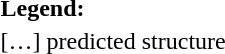<table style="text-align:left;">
<tr>
<th>Legend:</th>
</tr>
<tr>
<td>[…] predicted structure</td>
</tr>
<tr>
<td></td>
</tr>
<tr>
<td></td>
</tr>
<tr>
<td></td>
</tr>
<tr>
<td></td>
</tr>
<tr>
<td></td>
</tr>
</table>
